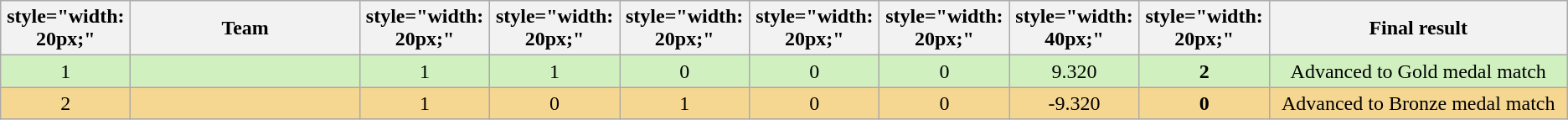<table class="wikitable" border="1" style="text-align: center;">
<tr>
<th>style="width: 20px;"</th>
<th style="width: 175px;">Team</th>
<th>style="width: 20px;"</th>
<th>style="width: 20px;"</th>
<th>style="width: 20px;"</th>
<th>style="width: 20px;"</th>
<th>style="width: 20px;"</th>
<th>style="width: 40px;"</th>
<th>style="width: 20px;"</th>
<th style="width: 230px;">Final result</th>
</tr>
<tr style="background:#D0F0C0;">
<td>1</td>
<td style="text-align:left"></td>
<td>1</td>
<td>1</td>
<td>0</td>
<td>0</td>
<td>0</td>
<td>9.320</td>
<td><strong>2</strong></td>
<td>Advanced to Gold medal match</td>
</tr>
<tr style="background:#F6D792;">
<td>2</td>
<td style="text-align:left"></td>
<td>1</td>
<td>0</td>
<td>1</td>
<td>0</td>
<td>0</td>
<td>-9.320</td>
<td><strong>0</strong></td>
<td>Advanced to Bronze medal match</td>
</tr>
</table>
